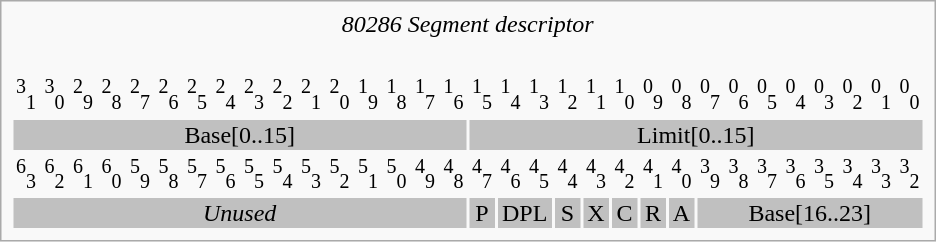<table class="infobox" style="text-align:center">
<tr>
<td style="text-align:center"><em>80286 Segment descriptor</em></td>
</tr>
<tr>
<td><br><table>
<tr>
<td style="width:15px;text-align:center"><sup>3</sup><sub>1</sub></td>
<td style="width:15px;text-align:center"><sup>3</sup><sub>0</sub></td>
<td style="width:15px;text-align:center"><sup>2</sup><sub>9</sub></td>
<td style="width:15px;text-align:center"><sup>2</sup><sub>8</sub></td>
<td style="width:15px;text-align:center"><sup>2</sup><sub>7</sub></td>
<td style="width:15px;text-align:center"><sup>2</sup><sub>6</sub></td>
<td style="width:15px;text-align:center"><sup>2</sup><sub>5</sub></td>
<td style="width:15px;text-align:center"><sup>2</sup><sub>4</sub></td>
<td style="width:15px;text-align:center"><sup>2</sup><sub>3</sub></td>
<td style="width:15px;text-align:center"><sup>2</sup><sub>2</sub></td>
<td style="width:15px;text-align:center"><sup>2</sup><sub>1</sub></td>
<td style="width:15px;text-align:center"><sup>2</sup><sub>0</sub></td>
<td style="width:15px;text-align:center"><sup>1</sup><sub>9</sub></td>
<td style="width:15px;text-align:center"><sup>1</sup><sub>8</sub></td>
<td style="width:15px;text-align:center"><sup>1</sup><sub>7</sub></td>
<td style="width:15px;text-align:center"><sup>1</sup><sub>6</sub></td>
<td style="width:15px;text-align:center"><sup>1</sup><sub>5</sub></td>
<td style="width:15px;text-align:center"><sup>1</sup><sub>4</sub></td>
<td style="width:15px;text-align:center"><sup>1</sup><sub>3</sub></td>
<td style="width:15px;text-align:center"><sup>1</sup><sub>2</sub></td>
<td style="width:15px;text-align:center"><sup>1</sup><sub>1</sub></td>
<td style="width:15px;text-align:center"><sup>1</sup><sub>0</sub></td>
<td style="width:15px;text-align:center"><sup>0</sup><sub>9</sub></td>
<td style="width:15px;text-align:center"><sup>0</sup><sub>8</sub></td>
<td style="width:15px;text-align:center"><sup>0</sup><sub>7</sub></td>
<td style="width:15px;text-align:center"><sup>0</sup><sub>6</sub></td>
<td style="width:15px;text-align:center"><sup>0</sup><sub>5</sub></td>
<td style="width:15px;text-align:center"><sup>0</sup><sub>4</sub></td>
<td style="width:15px;text-align:center"><sup>0</sup><sub>3</sub></td>
<td style="width:15px;text-align:center"><sup>0</sup><sub>2</sub></td>
<td style="width:15px;text-align:center"><sup>0</sup><sub>1</sub></td>
<td style="width:15px;text-align:center"><sup>0</sup><sub>0</sub></td>
</tr>
<tr>
<td colspan="16" style="background:silver;text-align:center">Base[0..15]</td>
<td colspan="16" style="background:silver;text-align:center">Limit[0..15]</td>
</tr>
<tr>
<td style="width:15px;text-align:center"><sup>6</sup><sub>3</sub></td>
<td style="width:15px;text-align:center"><sup>6</sup><sub>2</sub></td>
<td style="width:15px;text-align:center"><sup>6</sup><sub>1</sub></td>
<td style="width:15px;text-align:center"><sup>6</sup><sub>0</sub></td>
<td style="width:15px;text-align:center"><sup>5</sup><sub>9</sub></td>
<td style="width:15px;text-align:center"><sup>5</sup><sub>8</sub></td>
<td style="width:15px;text-align:center"><sup>5</sup><sub>7</sub></td>
<td style="width:15px;text-align:center"><sup>5</sup><sub>6</sub></td>
<td style="width:15px;text-align:center"><sup>5</sup><sub>5</sub></td>
<td style="width:15px;text-align:center"><sup>5</sup><sub>4</sub></td>
<td style="width:15px;text-align:center"><sup>5</sup><sub>3</sub></td>
<td style="width:15px;text-align:center"><sup>5</sup><sub>2</sub></td>
<td style="width:15px;text-align:center"><sup>5</sup><sub>1</sub></td>
<td style="width:15px;text-align:center"><sup>5</sup><sub>0</sub></td>
<td style="width:15px;text-align:center"><sup>4</sup><sub>9</sub></td>
<td style="width:15px;text-align:center"><sup>4</sup><sub>8</sub></td>
<td style="width:15px;text-align:center"><sup>4</sup><sub>7</sub></td>
<td style="width:15px;text-align:center"><sup>4</sup><sub>6</sub></td>
<td style="width:15px;text-align:center"><sup>4</sup><sub>5</sub></td>
<td style="width:15px;text-align:center"><sup>4</sup><sub>4</sub></td>
<td style="width:15px;text-align:center"><sup>4</sup><sub>3</sub></td>
<td style="width:15px;text-align:center"><sup>4</sup><sub>2</sub></td>
<td style="width:15px;text-align:center"><sup>4</sup><sub>1</sub></td>
<td style="width:15px;text-align:center"><sup>4</sup><sub>0</sub></td>
<td style="width:15px;text-align:center"><sup>3</sup><sub>9</sub></td>
<td style="width:15px;text-align:center"><sup>3</sup><sub>8</sub></td>
<td style="width:15px;text-align:center"><sup>3</sup><sub>7</sub></td>
<td style="width:15px;text-align:center"><sup>3</sup><sub>6</sub></td>
<td style="width:15px;text-align:center"><sup>3</sup><sub>5</sub></td>
<td style="width:15px;text-align:center"><sup>3</sup><sub>4</sub></td>
<td style="width:15px;text-align:center"><sup>3</sup><sub>3</sub></td>
<td style="width:15px;text-align:center"><sup>3</sup><sub>2</sub></td>
</tr>
<tr>
<td colspan="16" style="background:silver;text-align:center"><em>Unused</em></td>
<td colspan="1" style="background:silver;text-align:center">P</td>
<td colspan="2" style="background:silver;text-align:center">DPL</td>
<td colspan="1" style="background:silver;text-align:center">S</td>
<td colspan="1" style="background:silver;text-align:center">X</td>
<td colspan="1" style="background:silver;text-align:center">C</td>
<td colspan="1" style="background:silver;text-align:center">R</td>
<td colspan="1" style="background:silver;text-align:center">A</td>
<td colspan="8" style="background:silver;text-align:center">Base[16..23]</td>
</tr>
</table>
</td>
</tr>
</table>
